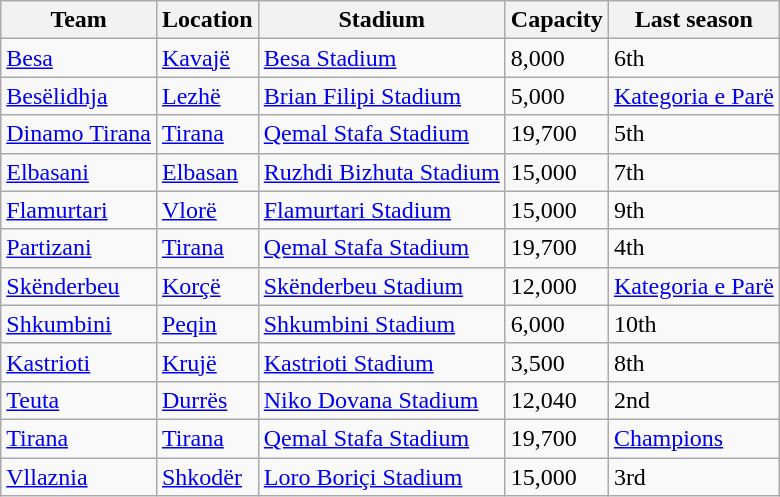<table class="wikitable sortable">
<tr>
<th>Team</th>
<th>Location</th>
<th>Stadium</th>
<th>Capacity</th>
<th>Last season</th>
</tr>
<tr>
<td><a href='#'>Besa</a></td>
<td><a href='#'>Kavajë</a></td>
<td><a href='#'>Besa Stadium</a></td>
<td>8,000</td>
<td>6th</td>
</tr>
<tr>
<td><a href='#'>Besëlidhja</a></td>
<td><a href='#'>Lezhë</a></td>
<td><a href='#'>Brian Filipi Stadium</a></td>
<td>5,000</td>
<td><a href='#'>Kategoria e Parë</a></td>
</tr>
<tr>
<td><a href='#'>Dinamo Tirana</a></td>
<td><a href='#'>Tirana</a></td>
<td><a href='#'>Qemal Stafa Stadium</a></td>
<td>19,700</td>
<td>5th</td>
</tr>
<tr>
<td><a href='#'>Elbasani</a></td>
<td><a href='#'>Elbasan</a></td>
<td><a href='#'>Ruzhdi Bizhuta Stadium</a></td>
<td>15,000</td>
<td>7th</td>
</tr>
<tr>
<td><a href='#'>Flamurtari</a></td>
<td><a href='#'>Vlorë</a></td>
<td><a href='#'>Flamurtari Stadium</a></td>
<td>15,000</td>
<td>9th</td>
</tr>
<tr>
<td><a href='#'>Partizani</a></td>
<td><a href='#'>Tirana</a></td>
<td><a href='#'>Qemal Stafa Stadium</a></td>
<td>19,700</td>
<td>4th</td>
</tr>
<tr>
<td><a href='#'>Skënderbeu</a></td>
<td><a href='#'>Korçë</a></td>
<td><a href='#'>Skënderbeu Stadium</a></td>
<td>12,000</td>
<td><a href='#'>Kategoria e Parë</a></td>
</tr>
<tr>
<td><a href='#'>Shkumbini</a></td>
<td><a href='#'>Peqin</a></td>
<td><a href='#'>Shkumbini Stadium</a></td>
<td>6,000</td>
<td>10th</td>
</tr>
<tr>
<td><a href='#'>Kastrioti</a></td>
<td><a href='#'>Krujë</a></td>
<td><a href='#'>Kastrioti Stadium</a></td>
<td>3,500</td>
<td>8th</td>
</tr>
<tr>
<td><a href='#'>Teuta</a></td>
<td><a href='#'>Durrës</a></td>
<td><a href='#'>Niko Dovana Stadium</a></td>
<td>12,040</td>
<td>2nd</td>
</tr>
<tr>
<td><a href='#'>Tirana</a></td>
<td><a href='#'>Tirana</a></td>
<td><a href='#'>Qemal Stafa Stadium</a></td>
<td>19,700</td>
<td><a href='#'>Champions</a></td>
</tr>
<tr>
<td><a href='#'>Vllaznia</a></td>
<td><a href='#'>Shkodër</a></td>
<td><a href='#'>Loro Boriçi Stadium</a></td>
<td>15,000</td>
<td>3rd</td>
</tr>
</table>
